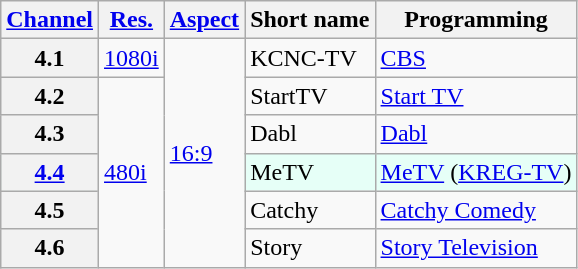<table class="wikitable">
<tr>
<th scope = "col"><a href='#'>Channel</a></th>
<th scope = "col"><a href='#'>Res.</a></th>
<th scope = "col"><a href='#'>Aspect</a></th>
<th scope = "col">Short name</th>
<th scope = "col">Programming</th>
</tr>
<tr>
<th scope = "row">4.1</th>
<td><a href='#'>1080i</a></td>
<td rowspan="6"><a href='#'>16:9</a></td>
<td>KCNC-TV</td>
<td><a href='#'>CBS</a></td>
</tr>
<tr>
<th scope = "row">4.2</th>
<td rowspan="5"><a href='#'>480i</a></td>
<td>StartTV</td>
<td><a href='#'>Start TV</a></td>
</tr>
<tr>
<th scope = "row">4.3</th>
<td>Dabl</td>
<td><a href='#'>Dabl</a></td>
</tr>
<tr style="background-color: #E6FFF7;">
<th scope = "row"><a href='#'>4.4</a></th>
<td>MeTV</td>
<td><a href='#'>MeTV</a> (<a href='#'>KREG-TV</a>)</td>
</tr>
<tr>
<th scope = "row">4.5</th>
<td>Catchy</td>
<td><a href='#'>Catchy Comedy</a></td>
</tr>
<tr>
<th scope = "row">4.6</th>
<td>Story</td>
<td><a href='#'>Story Television</a></td>
</tr>
</table>
